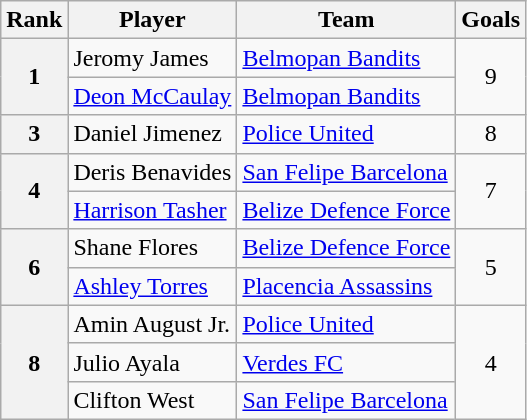<table class="wikitable" style="text-align:center">
<tr>
<th>Rank</th>
<th>Player</th>
<th>Team</th>
<th>Goals</th>
</tr>
<tr>
<th rowspan="2">1</th>
<td align="left"> Jeromy James</td>
<td align="left"><a href='#'>Belmopan Bandits</a></td>
<td rowspan="2">9</td>
</tr>
<tr>
<td align="left"> <a href='#'>Deon McCaulay</a></td>
<td align="left"><a href='#'>Belmopan Bandits</a></td>
</tr>
<tr>
<th rowspan="1">3</th>
<td align="left"> Daniel Jimenez</td>
<td align="left"><a href='#'>Police United</a></td>
<td rowspan="1">8</td>
</tr>
<tr>
<th rowspan="2">4</th>
<td align="left"> Deris Benavides</td>
<td align="left"><a href='#'>San Felipe Barcelona</a></td>
<td rowspan="2">7</td>
</tr>
<tr>
<td align="left"> <a href='#'>Harrison Tasher</a></td>
<td align="left"><a href='#'>Belize Defence Force</a></td>
</tr>
<tr>
<th rowspan="2">6</th>
<td align="left"> Shane Flores</td>
<td align="left"><a href='#'>Belize Defence Force</a></td>
<td rowspan="2">5</td>
</tr>
<tr>
<td align="left"> <a href='#'>Ashley Torres</a></td>
<td align="left"><a href='#'>Placencia Assassins</a></td>
</tr>
<tr>
<th rowspan="3">8</th>
<td align="left"> Amin August Jr.</td>
<td align="left"><a href='#'>Police United</a></td>
<td rowspan="3">4</td>
</tr>
<tr>
<td align="left"> Julio Ayala</td>
<td align="left"><a href='#'>Verdes FC</a></td>
</tr>
<tr>
<td align="left"> Clifton West</td>
<td align="left"><a href='#'>San Felipe Barcelona</a></td>
</tr>
</table>
